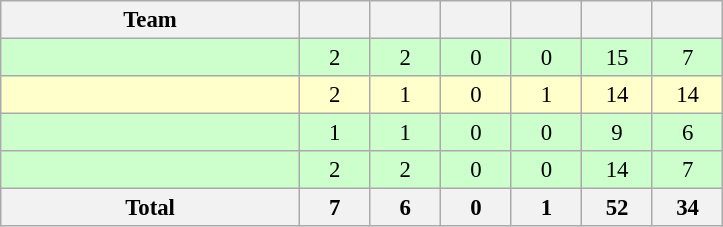<table class="wikitable" style="font-size:95%; text-align:center">
<tr>
<th width=192>Team</th>
<th width=40></th>
<th width=40></th>
<th width=40></th>
<th width=40></th>
<th width=40></th>
<th width=40></th>
</tr>
<tr style="background:#ccffcc;">
<td style="text-align:left;"></td>
<td>2</td>
<td>2</td>
<td>0</td>
<td>0</td>
<td>15</td>
<td>7</td>
</tr>
<tr style="background:#ffffcc;">
<td style="text-align:left;"></td>
<td>2</td>
<td>1</td>
<td>0</td>
<td>1</td>
<td>14</td>
<td>14</td>
</tr>
<tr style="background:#ccffcc;">
<td style="text-align:left;"></td>
<td>1</td>
<td>1</td>
<td>0</td>
<td>0</td>
<td>9</td>
<td>6</td>
</tr>
<tr style="background:#ccffcc;">
<td style="text-align:left;"></td>
<td>2</td>
<td>2</td>
<td>0</td>
<td>0</td>
<td>14</td>
<td>7</td>
</tr>
<tr>
<th>Total</th>
<th>7</th>
<th>6</th>
<th>0</th>
<th>1</th>
<th>52</th>
<th>34</th>
</tr>
</table>
